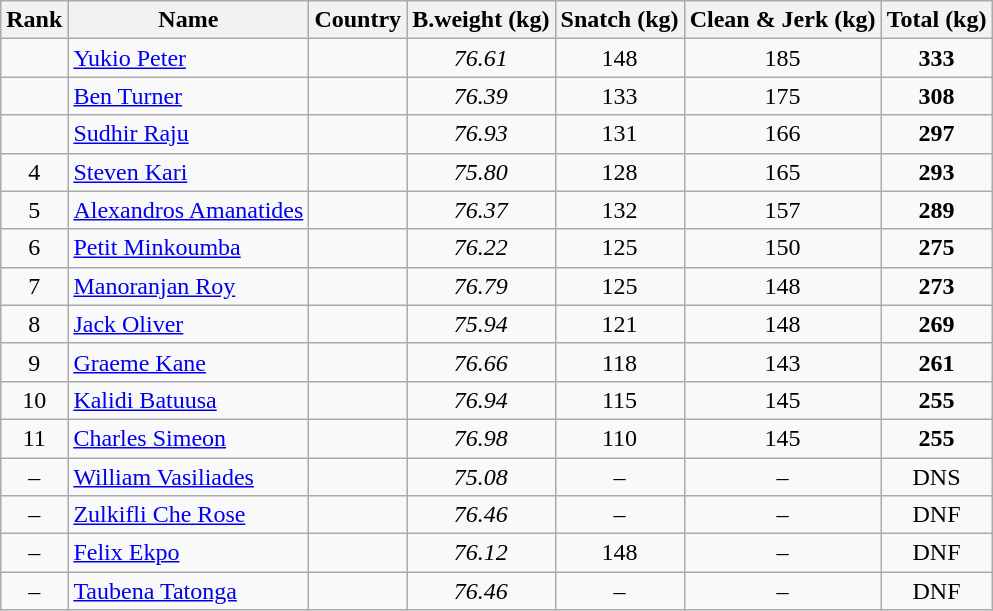<table class="wikitable sortable" style="text-align:center;">
<tr>
<th>Rank</th>
<th>Name</th>
<th>Country</th>
<th>B.weight (kg)</th>
<th>Snatch (kg)</th>
<th>Clean & Jerk (kg)</th>
<th>Total (kg)</th>
</tr>
<tr>
<td></td>
<td align=left><a href='#'>Yukio Peter</a></td>
<td align=left></td>
<td><em>76.61</em></td>
<td>148</td>
<td>185</td>
<td><strong>333</strong></td>
</tr>
<tr>
<td></td>
<td align=left><a href='#'>Ben Turner</a></td>
<td align=left></td>
<td><em>76.39</em></td>
<td>133</td>
<td>175</td>
<td><strong>308</strong></td>
</tr>
<tr>
<td></td>
<td align=left><a href='#'>Sudhir Raju</a></td>
<td align=left></td>
<td><em>76.93</em></td>
<td>131</td>
<td>166</td>
<td><strong>297</strong></td>
</tr>
<tr>
<td>4</td>
<td align=left><a href='#'>Steven Kari</a></td>
<td align=left></td>
<td><em>75.80</em></td>
<td>128</td>
<td>165</td>
<td><strong>293</strong></td>
</tr>
<tr>
<td>5</td>
<td align=left><a href='#'>Alexandros Amanatides</a></td>
<td align=left></td>
<td><em>76.37</em></td>
<td>132</td>
<td>157</td>
<td><strong>289</strong></td>
</tr>
<tr>
<td>6</td>
<td align=left><a href='#'>Petit Minkoumba</a></td>
<td align=left></td>
<td><em>76.22</em></td>
<td>125</td>
<td>150</td>
<td><strong>275</strong></td>
</tr>
<tr>
<td>7</td>
<td align=left><a href='#'>Manoranjan Roy</a></td>
<td align=left></td>
<td><em>76.79</em></td>
<td>125</td>
<td>148</td>
<td><strong>273</strong></td>
</tr>
<tr>
<td>8</td>
<td align=left><a href='#'>Jack Oliver</a></td>
<td align=left></td>
<td><em>75.94</em></td>
<td>121</td>
<td>148</td>
<td><strong>269</strong></td>
</tr>
<tr>
<td>9</td>
<td align=left><a href='#'>Graeme Kane</a></td>
<td align=left></td>
<td><em>76.66</em></td>
<td>118</td>
<td>143</td>
<td><strong>261</strong></td>
</tr>
<tr>
<td>10</td>
<td align=left><a href='#'>Kalidi Batuusa</a></td>
<td align=left></td>
<td><em>76.94</em></td>
<td>115</td>
<td>145</td>
<td><strong>255</strong></td>
</tr>
<tr>
<td>11</td>
<td align=left><a href='#'>Charles Simeon</a></td>
<td align=left></td>
<td><em>76.98</em></td>
<td>110</td>
<td>145</td>
<td><strong>255</strong></td>
</tr>
<tr>
<td>–</td>
<td align=left><a href='#'>William Vasiliades</a></td>
<td align=left></td>
<td><em>75.08</em></td>
<td>–</td>
<td>–</td>
<td>DNS</td>
</tr>
<tr>
<td>–</td>
<td align=left><a href='#'>Zulkifli Che Rose</a></td>
<td align=left></td>
<td><em>76.46</em></td>
<td>–</td>
<td>–</td>
<td>DNF</td>
</tr>
<tr>
<td>–</td>
<td align=left><a href='#'>Felix Ekpo</a></td>
<td align=left></td>
<td><em>76.12</em></td>
<td>148</td>
<td>–</td>
<td>DNF</td>
</tr>
<tr>
<td>–</td>
<td align=left><a href='#'>Taubena Tatonga</a></td>
<td align=left></td>
<td><em>76.46</em></td>
<td>–</td>
<td>–</td>
<td>DNF</td>
</tr>
</table>
